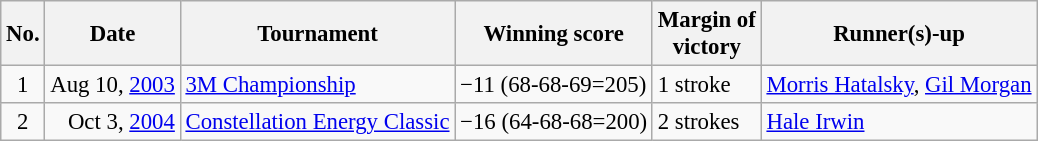<table class="wikitable" style="font-size:95%;">
<tr>
<th>No.</th>
<th>Date</th>
<th>Tournament</th>
<th>Winning score</th>
<th>Margin of<br>victory</th>
<th>Runner(s)-up</th>
</tr>
<tr>
<td align=center>1</td>
<td align=right>Aug 10, <a href='#'>2003</a></td>
<td><a href='#'>3M Championship</a></td>
<td>−11 (68-68-69=205)</td>
<td>1 stroke</td>
<td> <a href='#'>Morris Hatalsky</a>,  <a href='#'>Gil Morgan</a></td>
</tr>
<tr>
<td align=center>2</td>
<td align=right>Oct 3, <a href='#'>2004</a></td>
<td><a href='#'>Constellation Energy Classic</a></td>
<td>−16 (64-68-68=200)</td>
<td>2 strokes</td>
<td> <a href='#'>Hale Irwin</a></td>
</tr>
</table>
